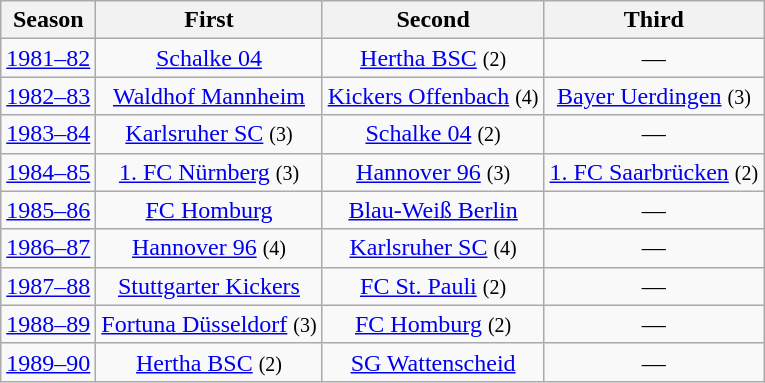<table class="wikitable">
<tr>
<th>Season</th>
<th>First</th>
<th>Second</th>
<th>Third</th>
</tr>
<tr align="center">
<td><a href='#'>1981–82</a></td>
<td><a href='#'>Schalke 04</a></td>
<td><a href='#'>Hertha BSC</a> <small>(2)</small></td>
<td>—</td>
</tr>
<tr align="center">
<td><a href='#'>1982–83</a></td>
<td><a href='#'>Waldhof Mannheim</a></td>
<td><a href='#'>Kickers Offenbach</a> <small>(4)</small></td>
<td><a href='#'>Bayer Uerdingen</a> <small>(3)</small></td>
</tr>
<tr align="center">
<td><a href='#'>1983–84</a></td>
<td><a href='#'>Karlsruher SC</a> <small>(3)</small></td>
<td><a href='#'>Schalke 04</a> <small>(2)</small></td>
<td>—</td>
</tr>
<tr align="center">
<td><a href='#'>1984–85</a></td>
<td><a href='#'>1. FC Nürnberg</a> <small>(3)</small></td>
<td><a href='#'>Hannover 96</a> <small>(3)</small></td>
<td><a href='#'>1. FC Saarbrücken</a> <small>(2)</small></td>
</tr>
<tr align="center">
<td><a href='#'>1985–86</a></td>
<td><a href='#'>FC Homburg</a></td>
<td><a href='#'>Blau-Weiß Berlin</a></td>
<td>—</td>
</tr>
<tr align="center">
<td><a href='#'>1986–87</a></td>
<td><a href='#'>Hannover 96</a> <small>(4)</small></td>
<td><a href='#'>Karlsruher SC</a> <small>(4)</small></td>
<td>—</td>
</tr>
<tr align="center">
<td><a href='#'>1987–88</a></td>
<td><a href='#'>Stuttgarter Kickers</a></td>
<td><a href='#'>FC St. Pauli</a> <small>(2)</small></td>
<td>—</td>
</tr>
<tr align="center">
<td><a href='#'>1988–89</a></td>
<td><a href='#'>Fortuna Düsseldorf</a> <small>(3)</small></td>
<td><a href='#'>FC Homburg</a> <small>(2)</small></td>
<td>—</td>
</tr>
<tr align="center">
<td><a href='#'>1989–90</a></td>
<td><a href='#'>Hertha BSC</a> <small>(2)</small></td>
<td><a href='#'>SG Wattenscheid</a></td>
<td>—</td>
</tr>
</table>
